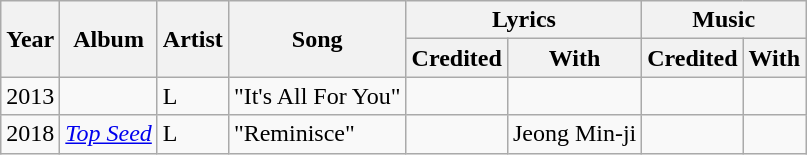<table class="wikitable">
<tr>
<th rowspan="2">Year</th>
<th rowspan="2">Album</th>
<th rowspan="2">Artist</th>
<th rowspan="2">Song</th>
<th colspan="2">Lyrics</th>
<th colspan="2">Music</th>
</tr>
<tr>
<th>Credited</th>
<th>With</th>
<th>Credited</th>
<th>With</th>
</tr>
<tr>
<td>2013</td>
<td></td>
<td>L</td>
<td>"It's All For You"</td>
<td></td>
<td></td>
<td></td>
<td></td>
</tr>
<tr>
<td>2018</td>
<td><em><a href='#'>Top Seed</a></em></td>
<td>L</td>
<td>"Reminisce"</td>
<td></td>
<td>Jeong Min-ji</td>
<td></td>
<td></td>
</tr>
</table>
